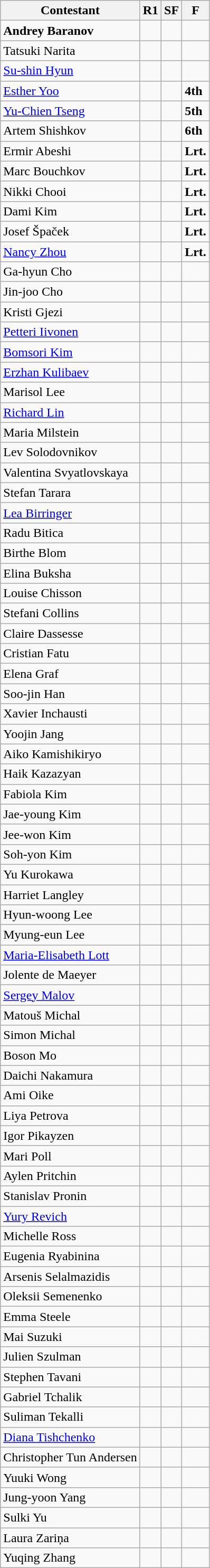<table class="wikitable">
<tr>
<th>Contestant</th>
<th>R1</th>
<th>SF</th>
<th>F</th>
</tr>
<tr>
<td> <strong>Andrey Baranov</strong></td>
<td></td>
<td></td>
<td></td>
</tr>
<tr>
<td> Tatsuki Narita</td>
<td></td>
<td></td>
<td></td>
</tr>
<tr>
<td> <a href='#'>Su-shin Hyun</a></td>
<td></td>
<td></td>
<td></td>
</tr>
<tr>
<td> <a href='#'>Esther Yoo</a></td>
<td></td>
<td></td>
<td><strong>4th</strong></td>
</tr>
<tr>
<td> <a href='#'>Yu-Chien Tseng</a></td>
<td></td>
<td></td>
<td><strong>5th</strong></td>
</tr>
<tr>
<td> Artem Shishkov</td>
<td></td>
<td></td>
<td><strong>6th</strong></td>
</tr>
<tr>
<td> Ermir Abeshi</td>
<td></td>
<td></td>
<td><strong>Lrt.</strong></td>
</tr>
<tr>
<td> Marc Bouchkov</td>
<td></td>
<td></td>
<td><strong>Lrt.</strong></td>
</tr>
<tr>
<td> Nikki Chooi</td>
<td></td>
<td></td>
<td><strong>Lrt.</strong></td>
</tr>
<tr>
<td> Dami Kim</td>
<td></td>
<td></td>
<td><strong>Lrt.</strong></td>
</tr>
<tr>
<td> Josef Špaček</td>
<td></td>
<td></td>
<td><strong>Lrt.</strong></td>
</tr>
<tr>
<td> <a href='#'>Nancy Zhou</a></td>
<td></td>
<td></td>
<td><strong>Lrt.</strong></td>
</tr>
<tr>
<td> Ga-hyun Cho</td>
<td></td>
<td></td>
<td></td>
</tr>
<tr>
<td> Jin-joo Cho</td>
<td></td>
<td></td>
<td></td>
</tr>
<tr>
<td> Kristi Gjezi</td>
<td></td>
<td></td>
<td></td>
</tr>
<tr>
<td> <a href='#'>Petteri Iivonen</a></td>
<td></td>
<td></td>
<td></td>
</tr>
<tr>
<td> <a href='#'>Bomsori Kim</a></td>
<td></td>
<td></td>
<td></td>
</tr>
<tr>
<td> <a href='#'>Erzhan Kulibaev</a></td>
<td></td>
<td></td>
<td></td>
</tr>
<tr>
<td> Marisol Lee</td>
<td></td>
<td></td>
<td></td>
</tr>
<tr>
<td> <a href='#'>Richard Lin</a></td>
<td></td>
<td></td>
<td></td>
</tr>
<tr>
<td> Maria Milstein</td>
<td></td>
<td></td>
<td></td>
</tr>
<tr>
<td> Lev Solodovnikov</td>
<td></td>
<td></td>
<td></td>
</tr>
<tr>
<td> Valentina Svyatlovskaya</td>
<td></td>
<td></td>
<td></td>
</tr>
<tr>
<td> Stefan Tarara</td>
<td></td>
<td></td>
<td></td>
</tr>
<tr>
<td> <a href='#'>Lea Birringer</a></td>
<td></td>
<td></td>
<td></td>
</tr>
<tr>
<td> Radu Bitica</td>
<td></td>
<td></td>
<td></td>
</tr>
<tr>
<td> Birthe Blom</td>
<td></td>
<td></td>
<td></td>
</tr>
<tr>
<td> Elina Buksha</td>
<td></td>
<td></td>
<td></td>
</tr>
<tr>
<td> Louise Chisson</td>
<td></td>
<td></td>
<td></td>
</tr>
<tr>
<td> Stefani Collins</td>
<td></td>
<td></td>
<td></td>
</tr>
<tr>
<td> Claire Dassesse</td>
<td></td>
<td></td>
<td></td>
</tr>
<tr>
<td> Cristian Fatu</td>
<td></td>
<td></td>
<td></td>
</tr>
<tr>
<td> Elena Graf</td>
<td></td>
<td></td>
<td></td>
</tr>
<tr>
<td> Soo-jin Han</td>
<td></td>
<td></td>
<td></td>
</tr>
<tr>
<td> Xavier Inchausti</td>
<td></td>
<td></td>
<td></td>
</tr>
<tr>
<td> Yoojin Jang</td>
<td></td>
<td></td>
<td></td>
</tr>
<tr>
<td> Aiko Kamishikiryo</td>
<td></td>
<td></td>
<td></td>
</tr>
<tr>
<td> Haik Kazazyan</td>
<td></td>
<td></td>
<td></td>
</tr>
<tr>
<td> Fabiola Kim</td>
<td></td>
<td></td>
<td></td>
</tr>
<tr>
<td> Jae-young Kim</td>
<td></td>
<td></td>
<td></td>
</tr>
<tr>
<td> Jee-won Kim</td>
<td></td>
<td></td>
<td></td>
</tr>
<tr>
<td> Soh-yon Kim</td>
<td></td>
<td></td>
<td></td>
</tr>
<tr>
<td> Yu Kurokawa</td>
<td></td>
<td></td>
<td></td>
</tr>
<tr>
<td> Harriet Langley</td>
<td></td>
<td></td>
<td></td>
</tr>
<tr>
<td> Hyun-woong Lee</td>
<td></td>
<td></td>
<td></td>
</tr>
<tr>
<td> Myung-eun Lee</td>
<td></td>
<td></td>
<td></td>
</tr>
<tr>
<td> <a href='#'>Maria-Elisabeth Lott</a></td>
<td></td>
<td></td>
<td></td>
</tr>
<tr>
<td> Jolente de Maeyer</td>
<td></td>
<td></td>
<td></td>
</tr>
<tr>
<td> <a href='#'>Sergey Malov</a></td>
<td></td>
<td></td>
<td></td>
</tr>
<tr>
<td> Matouš Michal</td>
<td></td>
<td></td>
<td></td>
</tr>
<tr>
<td> Simon Michal</td>
<td></td>
<td></td>
<td></td>
</tr>
<tr>
<td> Boson Mo</td>
<td></td>
<td></td>
<td></td>
</tr>
<tr>
<td> Daichi Nakamura</td>
<td></td>
<td></td>
<td></td>
</tr>
<tr>
<td> Ami Oike</td>
<td></td>
<td></td>
<td></td>
</tr>
<tr>
<td> Liya Petrova</td>
<td></td>
<td></td>
<td></td>
</tr>
<tr>
<td> Igor Pikayzen</td>
<td></td>
<td></td>
<td></td>
</tr>
<tr>
<td> Mari Poll</td>
<td></td>
<td></td>
<td></td>
</tr>
<tr>
<td> Aylen Pritchin</td>
<td></td>
<td></td>
<td></td>
</tr>
<tr>
<td> Stanislav Pronin</td>
<td></td>
<td></td>
<td></td>
</tr>
<tr>
<td> <a href='#'>Yury Revich</a></td>
<td></td>
<td></td>
<td></td>
</tr>
<tr>
<td> Michelle Ross</td>
<td></td>
<td></td>
<td></td>
</tr>
<tr>
<td> Eugenia Ryabinina</td>
<td></td>
<td></td>
<td></td>
</tr>
<tr>
<td> Arsenis Selalmazidis</td>
<td></td>
<td></td>
<td></td>
</tr>
<tr>
<td> Oleksii Semenenko</td>
<td></td>
<td></td>
<td></td>
</tr>
<tr>
<td> Emma Steele</td>
<td></td>
<td></td>
<td></td>
</tr>
<tr>
<td> Mai Suzuki</td>
<td></td>
<td></td>
<td></td>
</tr>
<tr>
<td> Julien Szulman</td>
<td></td>
<td></td>
<td></td>
</tr>
<tr>
<td> Stephen Tavani</td>
<td></td>
<td></td>
<td></td>
</tr>
<tr>
<td> Gabriel Tchalik</td>
<td></td>
<td></td>
<td></td>
</tr>
<tr>
<td> Suliman Tekalli</td>
<td></td>
<td></td>
<td></td>
</tr>
<tr>
<td> <a href='#'>Diana Tishchenko</a></td>
<td></td>
<td></td>
<td></td>
</tr>
<tr>
<td> Christopher Tun Andersen</td>
<td></td>
<td></td>
<td></td>
</tr>
<tr>
<td> Yuuki Wong</td>
<td></td>
<td></td>
<td></td>
</tr>
<tr>
<td> Jung-yoon Yang</td>
<td></td>
<td></td>
<td></td>
</tr>
<tr>
<td> Sulki Yu</td>
<td></td>
<td></td>
<td></td>
</tr>
<tr>
<td> Laura Zariņa</td>
<td></td>
<td></td>
<td></td>
</tr>
<tr>
<td> Yuqing Zhang</td>
<td></td>
<td></td>
<td></td>
</tr>
</table>
